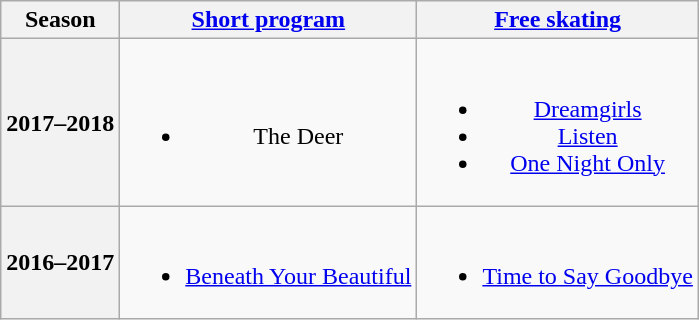<table class=wikitable style=text-align:center>
<tr>
<th>Season</th>
<th><a href='#'>Short program</a></th>
<th><a href='#'>Free skating</a></th>
</tr>
<tr>
<th>2017–2018 <br> </th>
<td><br><ul><li>The Deer <br></li></ul></td>
<td><br><ul><li><a href='#'>Dreamgirls</a></li><li><a href='#'>Listen</a></li><li><a href='#'>One Night Only</a></li></ul></td>
</tr>
<tr>
<th>2016–2017 <br> </th>
<td><br><ul><li><a href='#'>Beneath Your Beautiful</a> <br></li></ul></td>
<td><br><ul><li><a href='#'>Time to Say Goodbye</a> <br></li></ul></td>
</tr>
</table>
